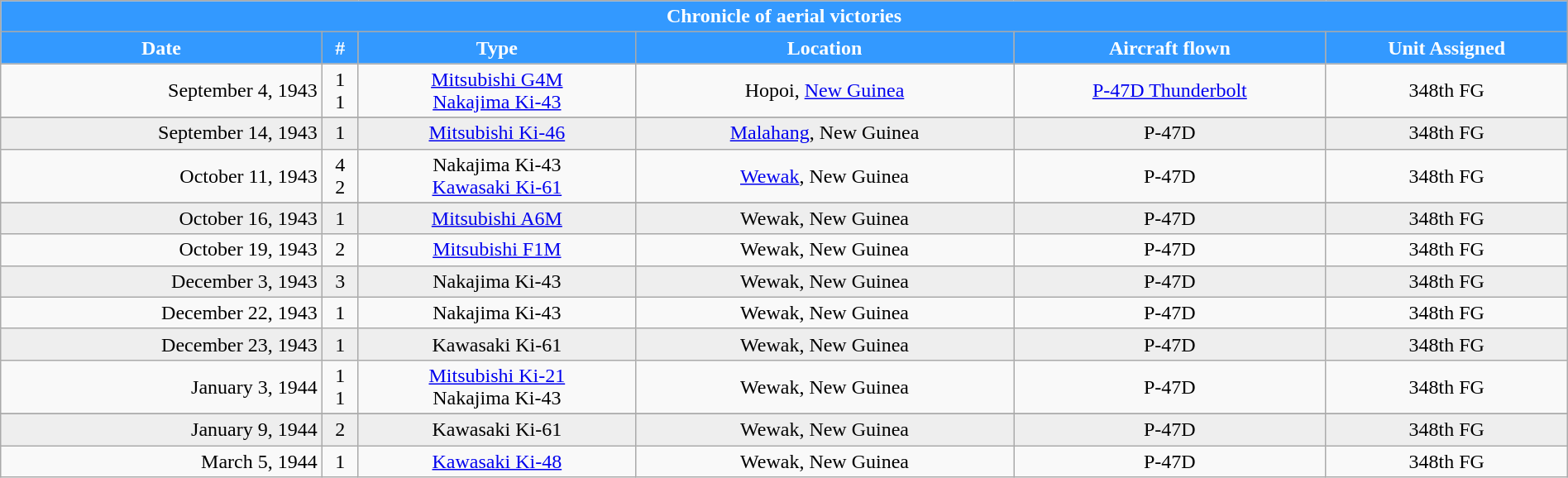<table class="wikitable plainrowheaders collapsible collapsed" style="margin-left: auto; margin-right: auto; border: none; text-align:right; width: 100%;">
<tr style="color:white;">
<th colspan="6" style="background-color: #3399ff">Chronicle of aerial victories</th>
</tr>
<tr style="color:white;">
<th style="background-color: #3399ff">Date</th>
<th style="background-color: #3399ff">#</th>
<th style="background-color: #3399ff">Type</th>
<th style="background-color: #3399ff">Location</th>
<th style="background-color: #3399ff">Aircraft flown</th>
<th style="background-color: #3399ff">Unit Assigned</th>
</tr>
<tr>
<td>September 4, 1943</td>
<td align=center>1<br>1</td>
<td align=center><a href='#'>Mitsubishi G4M</a><br><a href='#'>Nakajima Ki-43</a></td>
<td align=center>Hopoi, <a href='#'>New Guinea</a></td>
<td align=center><a href='#'>P-47D Thunderbolt</a></td>
<td align=center>348th FG</td>
</tr>
<tr>
</tr>
<tr style="background:#eee;">
<td>September 14, 1943</td>
<td align=center>1</td>
<td align=center><a href='#'>Mitsubishi Ki-46</a></td>
<td align=center><a href='#'>Malahang</a>, New Guinea</td>
<td align=center>P-47D</td>
<td align=center>348th FG</td>
</tr>
<tr>
<td>October 11, 1943</td>
<td align=center>4<br>2</td>
<td align=center>Nakajima Ki-43<br><a href='#'>Kawasaki Ki-61</a></td>
<td align=center><a href='#'>Wewak</a>, New Guinea</td>
<td align=center>P-47D</td>
<td align=center>348th FG</td>
</tr>
<tr>
</tr>
<tr style="background:#eee;">
<td>October 16, 1943</td>
<td align=center>1</td>
<td align=center><a href='#'>Mitsubishi A6M</a></td>
<td align=center>Wewak, New Guinea</td>
<td align=center>P-47D</td>
<td align=center>348th FG</td>
</tr>
<tr>
<td>October 19, 1943</td>
<td align=center>2</td>
<td align=center><a href='#'>Mitsubishi F1M</a></td>
<td align=center>Wewak, New Guinea</td>
<td align=center>P-47D</td>
<td align=center>348th FG</td>
</tr>
<tr style="background:#eee;">
<td>December 3, 1943</td>
<td align=center>3</td>
<td align=center>Nakajima Ki-43</td>
<td align=center>Wewak, New Guinea</td>
<td align=center>P-47D</td>
<td align=center>348th FG</td>
</tr>
<tr>
<td>December 22, 1943</td>
<td align=center>1</td>
<td align=center>Nakajima Ki-43</td>
<td align=center>Wewak, New Guinea</td>
<td align=center>P-47D</td>
<td align=center>348th FG</td>
</tr>
<tr style="background:#eee;">
<td>December 23, 1943</td>
<td align=center>1</td>
<td align=center>Kawasaki Ki-61</td>
<td align=center>Wewak, New Guinea</td>
<td align=center>P-47D</td>
<td align=center>348th FG</td>
</tr>
<tr>
<td>January 3, 1944</td>
<td align=center>1<br>1</td>
<td align=center><a href='#'>Mitsubishi Ki-21</a><br>Nakajima Ki-43</td>
<td align=center>Wewak, New Guinea</td>
<td align=center>P-47D</td>
<td align=center>348th FG</td>
</tr>
<tr>
</tr>
<tr style="background:#eee;">
<td>January 9, 1944</td>
<td align=center>2</td>
<td align=center>Kawasaki Ki-61</td>
<td align=center>Wewak, New Guinea</td>
<td align=center>P-47D</td>
<td align=center>348th FG</td>
</tr>
<tr>
<td>March 5, 1944</td>
<td align=center>1</td>
<td align=center><a href='#'>Kawasaki Ki-48</a></td>
<td align=center>Wewak, New Guinea</td>
<td align=center>P-47D</td>
<td align=center>348th FG</td>
</tr>
<tr>
</tr>
</table>
